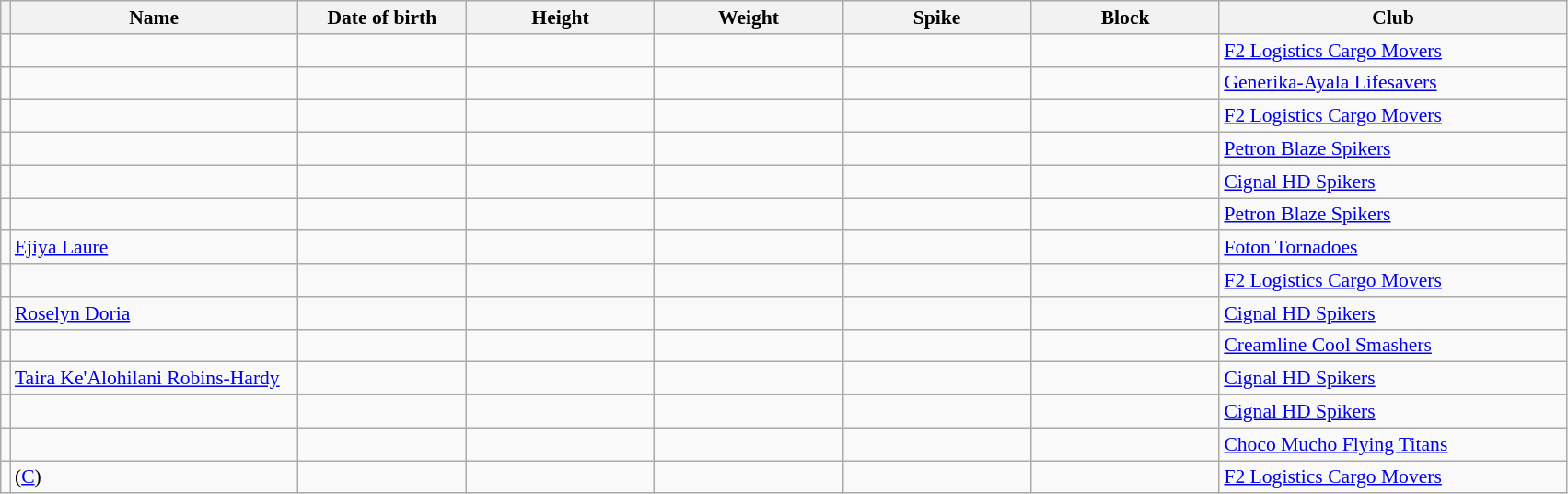<table class="wikitable sortable" style="font-size:90%; text-align:center;">
<tr>
<th></th>
<th style="width:14em">Name</th>
<th style="width:8em">Date of birth</th>
<th style="width:9em">Height</th>
<th style="width:9em">Weight</th>
<th style="width:9em">Spike</th>
<th style="width:9em">Block</th>
<th style="width:17em">Club</th>
</tr>
<tr align=center>
<td></td>
<td align=left></td>
<td align=right></td>
<td></td>
<td></td>
<td></td>
<td></td>
<td align=left> <a href='#'>F2 Logistics Cargo Movers</a></td>
</tr>
<tr align=center>
<td></td>
<td align=left></td>
<td align=right></td>
<td></td>
<td></td>
<td></td>
<td></td>
<td align=left> <a href='#'>Generika-Ayala Lifesavers</a></td>
</tr>
<tr align=center>
<td></td>
<td align=left></td>
<td align=right></td>
<td></td>
<td></td>
<td></td>
<td></td>
<td align=left> <a href='#'>F2 Logistics Cargo Movers</a></td>
</tr>
<tr align=center>
<td></td>
<td align=left></td>
<td align=right></td>
<td></td>
<td></td>
<td></td>
<td></td>
<td align=left> <a href='#'>Petron Blaze Spikers</a></td>
</tr>
<tr align=center>
<td></td>
<td align=left></td>
<td align=right></td>
<td></td>
<td></td>
<td></td>
<td></td>
<td align=left> <a href='#'>Cignal HD Spikers</a></td>
</tr>
<tr align=center>
<td></td>
<td align=left></td>
<td align=right></td>
<td></td>
<td></td>
<td></td>
<td></td>
<td align=left> <a href='#'>Petron Blaze Spikers</a></td>
</tr>
<tr align=center>
<td></td>
<td align=left><a href='#'>Ejiya Laure</a></td>
<td align=right></td>
<td></td>
<td></td>
<td></td>
<td></td>
<td align=left> <a href='#'>Foton Tornadoes</a></td>
</tr>
<tr align=center>
<td></td>
<td align=left></td>
<td align=right></td>
<td></td>
<td></td>
<td></td>
<td></td>
<td align=left> <a href='#'>F2 Logistics Cargo Movers</a></td>
</tr>
<tr align=center>
<td></td>
<td align=left><a href='#'>Roselyn Doria</a></td>
<td align=right></td>
<td></td>
<td></td>
<td></td>
<td></td>
<td align=left> <a href='#'>Cignal HD Spikers</a></td>
</tr>
<tr align=center>
<td></td>
<td align=left></td>
<td align=right></td>
<td></td>
<td></td>
<td></td>
<td></td>
<td align=left> <a href='#'>Creamline Cool Smashers</a></td>
</tr>
<tr align=center>
<td></td>
<td align=left><a href='#'>Taira Ke'Alohilani Robins-Hardy</a></td>
<td align=right></td>
<td></td>
<td></td>
<td></td>
<td></td>
<td align=left> <a href='#'>Cignal HD Spikers</a></td>
</tr>
<tr align=center>
<td></td>
<td align=left></td>
<td align=right></td>
<td></td>
<td></td>
<td></td>
<td></td>
<td align=left> <a href='#'>Cignal HD Spikers</a></td>
</tr>
<tr align=center>
<td></td>
<td align=left></td>
<td align=right></td>
<td></td>
<td></td>
<td></td>
<td></td>
<td align=left> <a href='#'>Choco Mucho Flying Titans</a></td>
</tr>
<tr align=center>
<td></td>
<td align=left> (<a href='#'>C</a>)</td>
<td align=right></td>
<td></td>
<td></td>
<td></td>
<td></td>
<td align=left> <a href='#'>F2 Logistics Cargo Movers</a></td>
</tr>
</table>
